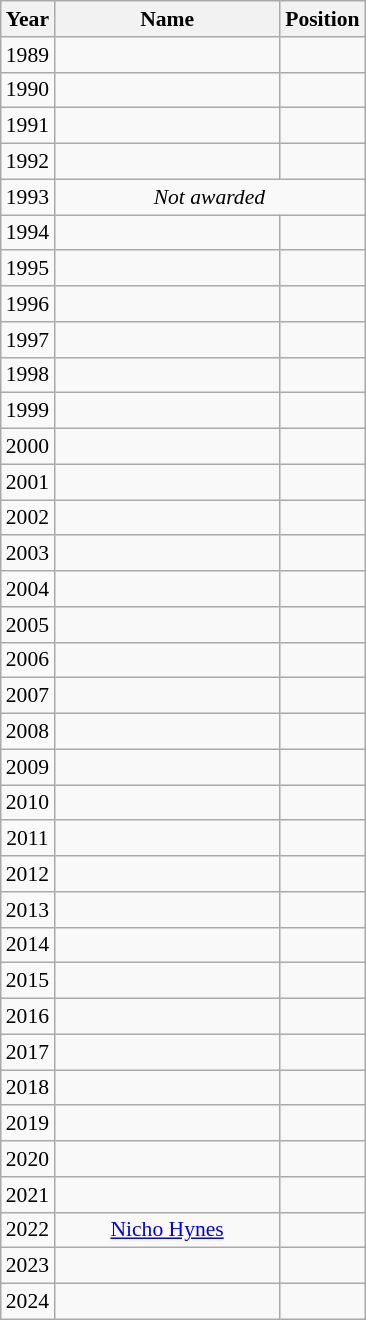<table class="wikitable sortable" style="text-align: center; font-size:90%">
<tr>
<th>Year</th>
<th style="width:10em">Name</th>
<th>Position</th>
</tr>
<tr>
<td>1989</td>
<td></td>
<td></td>
</tr>
<tr>
<td>1990</td>
<td></td>
<td></td>
</tr>
<tr>
<td>1991</td>
<td></td>
<td></td>
</tr>
<tr>
<td>1992</td>
<td></td>
<td></td>
</tr>
<tr>
<td>1993</td>
<td colspan="2"><em>Not awarded</em></td>
</tr>
<tr>
<td>1994</td>
<td></td>
<td></td>
</tr>
<tr>
<td>1995</td>
<td></td>
<td></td>
</tr>
<tr>
<td>1996</td>
<td></td>
<td></td>
</tr>
<tr>
<td>1997</td>
<td></td>
<td></td>
</tr>
<tr>
<td>1998</td>
<td></td>
<td></td>
</tr>
<tr>
<td>1999</td>
<td></td>
<td></td>
</tr>
<tr>
<td>2000</td>
<td></td>
<td></td>
</tr>
<tr>
<td>2001</td>
<td></td>
<td></td>
</tr>
<tr>
<td>2002</td>
<td></td>
<td></td>
</tr>
<tr>
<td>2003</td>
<td></td>
<td></td>
</tr>
<tr>
<td>2004</td>
<td></td>
<td></td>
</tr>
<tr>
<td>2005</td>
<td></td>
<td></td>
</tr>
<tr>
<td>2006</td>
<td></td>
<td></td>
</tr>
<tr>
<td>2007</td>
<td></td>
<td></td>
</tr>
<tr>
<td>2008</td>
<td></td>
<td></td>
</tr>
<tr>
<td>2009</td>
<td></td>
<td></td>
</tr>
<tr>
<td>2010</td>
<td></td>
<td></td>
</tr>
<tr>
<td>2011</td>
<td></td>
<td></td>
</tr>
<tr>
<td>2012</td>
<td></td>
<td></td>
</tr>
<tr>
<td>2013</td>
<td></td>
<td></td>
</tr>
<tr>
<td>2014</td>
<td></td>
<td></td>
</tr>
<tr>
<td>2015</td>
<td></td>
<td></td>
</tr>
<tr>
<td>2016</td>
<td><br></td>
<td><br></td>
</tr>
<tr>
<td>2017</td>
<td></td>
<td></td>
</tr>
<tr>
<td>2018</td>
<td></td>
<td></td>
</tr>
<tr>
<td>2019</td>
<td></td>
<td></td>
</tr>
<tr>
<td>2020</td>
<td></td>
<td></td>
</tr>
<tr>
<td>2021</td>
<td></td>
<td></td>
</tr>
<tr>
<td>2022</td>
<td><a href='#'>Nicho Hynes</a></td>
<td></td>
</tr>
<tr>
<td>2023</td>
<td></td>
<td></td>
</tr>
<tr>
<td>2024</td>
<td></td>
<td></td>
</tr>
</table>
